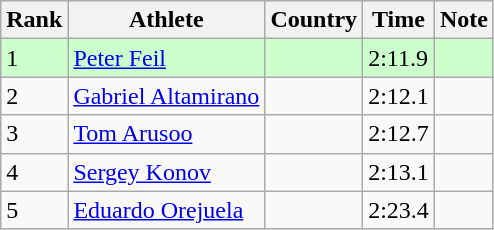<table class="wikitable sortable">
<tr>
<th>Rank</th>
<th>Athlete</th>
<th>Country</th>
<th>Time</th>
<th>Note</th>
</tr>
<tr bgcolor=#CCFFCC>
<td>1</td>
<td><a href='#'>Peter Feil</a></td>
<td></td>
<td>2:11.9</td>
<td></td>
</tr>
<tr>
<td>2</td>
<td><a href='#'>Gabriel Altamirano</a></td>
<td></td>
<td>2:12.1</td>
<td></td>
</tr>
<tr>
<td>3</td>
<td><a href='#'>Tom Arusoo</a></td>
<td></td>
<td>2:12.7</td>
<td></td>
</tr>
<tr>
<td>4</td>
<td><a href='#'>Sergey Konov</a></td>
<td></td>
<td>2:13.1</td>
<td></td>
</tr>
<tr>
<td>5</td>
<td><a href='#'>Eduardo Orejuela</a></td>
<td></td>
<td>2:23.4</td>
<td></td>
</tr>
</table>
